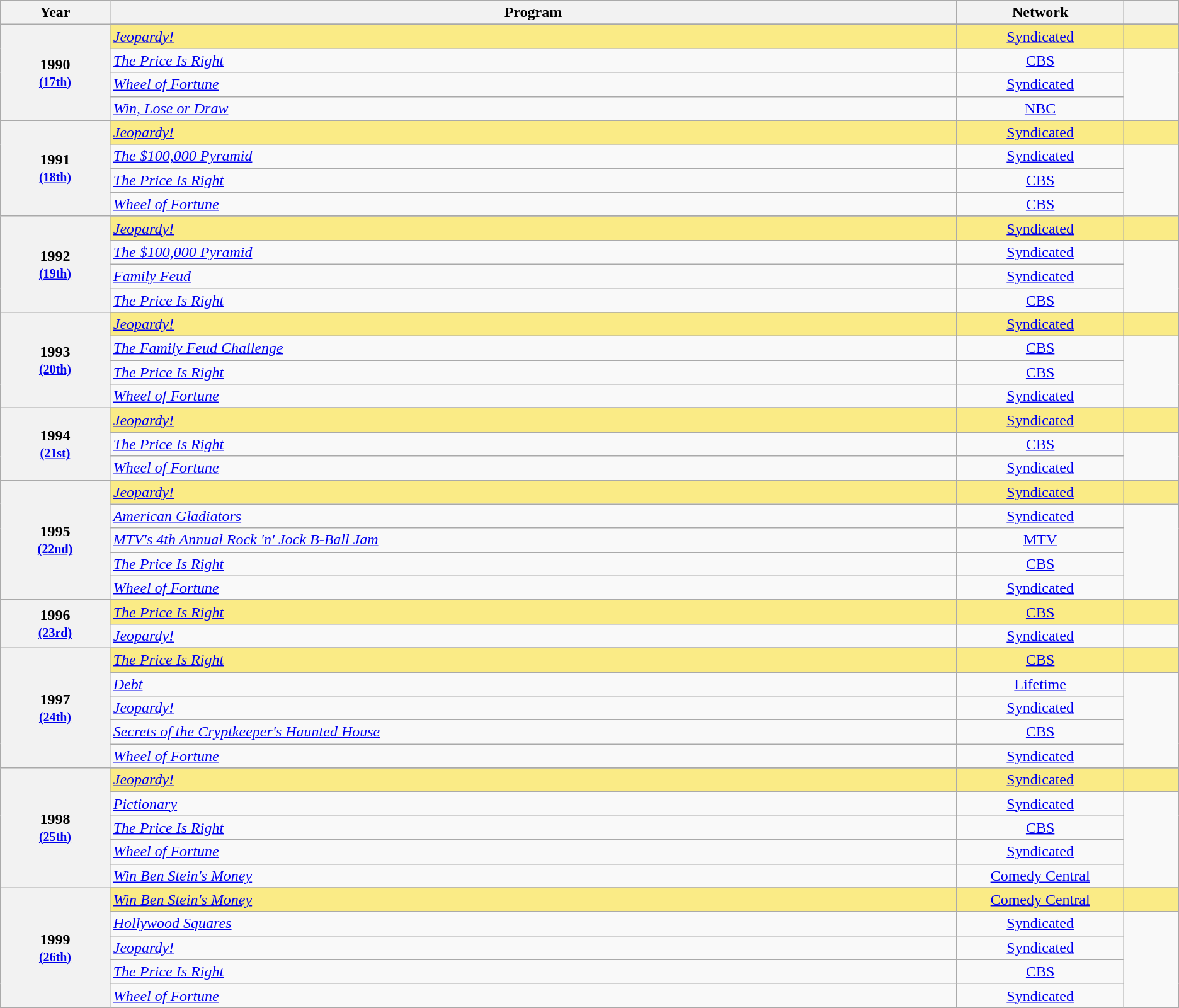<table class="wikitable">
<tr>
<th width="4%">Year</th>
<th width="31%">Program</th>
<th width="6%">Network</th>
<th style="width:2%;"></th>
</tr>
<tr>
<th scope="row" rowspan=5 style="text-align:center">1990 <br><small><a href='#'>(17th)</a></small></th>
</tr>
<tr style="background:#FAEB86">
<td><em><a href='#'>Jeopardy!</a></em> </td>
<td style="text-align:center;"><a href='#'>Syndicated</a></td>
<td style="text-align:center;"></td>
</tr>
<tr>
<td><em><a href='#'>The Price Is Right</a></em></td>
<td style="text-align:center;"><a href='#'>CBS</a></td>
<td rowspan=3 style="text-align:center;"></td>
</tr>
<tr>
<td><em><a href='#'>Wheel of Fortune</a></em></td>
<td style="text-align:center;"><a href='#'>Syndicated</a></td>
</tr>
<tr>
<td><em><a href='#'>Win, Lose or Draw</a></em></td>
<td style="text-align:center;"><a href='#'>NBC</a></td>
</tr>
<tr>
<th scope="row" rowspan=5 style="text-align:center">1991 <br><small><a href='#'>(18th)</a></small></th>
</tr>
<tr style="background:#FAEB86">
<td><em><a href='#'>Jeopardy!</a></em> </td>
<td style="text-align:center;"><a href='#'>Syndicated</a></td>
<td style="text-align:center;"></td>
</tr>
<tr>
<td><em><a href='#'>The $100,000 Pyramid</a></em></td>
<td style="text-align:center;"><a href='#'>Syndicated</a></td>
<td rowspan=4 style="text-align:center;"></td>
</tr>
<tr>
<td><em><a href='#'>The Price Is Right</a></em></td>
<td style="text-align:center;"><a href='#'>CBS</a></td>
</tr>
<tr>
<td><em><a href='#'>Wheel of Fortune</a></em></td>
<td style="text-align:center;"><a href='#'>CBS</a></td>
</tr>
<tr>
<th scope="row" rowspan=5 style="text-align:center">1992 <br><small><a href='#'>(19th)</a></small></th>
</tr>
<tr style="background:#FAEB86">
<td><em><a href='#'>Jeopardy!</a></em> </td>
<td style="text-align:center;"><a href='#'>Syndicated</a></td>
<td style="text-align:center;"></td>
</tr>
<tr>
<td><em><a href='#'>The $100,000 Pyramid</a></em></td>
<td style="text-align:center;"><a href='#'>Syndicated</a></td>
<td rowspan=3 style="text-align:center;"></td>
</tr>
<tr>
<td><em><a href='#'>Family Feud</a></em></td>
<td style="text-align:center;"><a href='#'>Syndicated</a></td>
</tr>
<tr>
<td><em><a href='#'>The Price Is Right</a></em></td>
<td style="text-align:center;"><a href='#'>CBS</a></td>
</tr>
<tr>
<th scope="row" rowspan=5 style="text-align:center">1993 <br><small><a href='#'>(20th)</a></small></th>
</tr>
<tr style="background:#FAEB86">
<td><em><a href='#'>Jeopardy!</a></em> </td>
<td style="text-align:center;"><a href='#'>Syndicated</a></td>
<td style="text-align:center;"></td>
</tr>
<tr>
<td><em><a href='#'>The Family Feud Challenge</a></em></td>
<td style="text-align:center;"><a href='#'>CBS</a></td>
<td rowspan=3 style="text-align:center;"></td>
</tr>
<tr>
<td><em><a href='#'>The Price Is Right</a></em></td>
<td style="text-align:center;"><a href='#'>CBS</a></td>
</tr>
<tr>
<td><em><a href='#'>Wheel of Fortune</a></em></td>
<td style="text-align:center;"><a href='#'>Syndicated</a></td>
</tr>
<tr>
<th scope="row" rowspan=4 style="text-align:center">1994 <br><small><a href='#'>(21st)</a></small></th>
</tr>
<tr style="background:#FAEB86">
<td><em><a href='#'>Jeopardy!</a></em> </td>
<td style="text-align:center;"><a href='#'>Syndicated</a></td>
<td style="text-align:center;"></td>
</tr>
<tr>
<td><em><a href='#'>The Price Is Right</a></em></td>
<td style="text-align:center;"><a href='#'>CBS</a></td>
<td rowspan=2 style="text-align:center;"></td>
</tr>
<tr>
<td><em><a href='#'>Wheel of Fortune</a></em></td>
<td style="text-align:center;"><a href='#'>Syndicated</a></td>
</tr>
<tr>
<th scope="row" rowspan=6 style="text-align:center">1995 <br><small><a href='#'>(22nd)</a></small></th>
</tr>
<tr style="background:#FAEB86">
<td><em><a href='#'>Jeopardy!</a></em> </td>
<td style="text-align:center;"><a href='#'>Syndicated</a></td>
<td style="text-align:center;"></td>
</tr>
<tr>
<td><em><a href='#'>American Gladiators</a></em></td>
<td style="text-align:center;"><a href='#'>Syndicated</a></td>
<td rowspan=4 style="text-align:center;"></td>
</tr>
<tr>
<td><em><a href='#'>MTV's 4th Annual Rock 'n' Jock B-Ball Jam</a></em></td>
<td style="text-align:center;"><a href='#'>MTV</a></td>
</tr>
<tr>
<td><em><a href='#'>The Price Is Right</a></em></td>
<td style="text-align:center;"><a href='#'>CBS</a></td>
</tr>
<tr>
<td><em><a href='#'>Wheel of Fortune</a></em></td>
<td style="text-align:center;"><a href='#'>Syndicated</a></td>
</tr>
<tr>
<th scope="row" rowspan=3 style="text-align:center">1996 <br><small><a href='#'>(23rd)</a></small></th>
</tr>
<tr style="background:#FAEB86">
<td><em><a href='#'>The Price Is Right</a></em> </td>
<td style="text-align:center;"><a href='#'>CBS</a></td>
<td style="text-align:center;"></td>
</tr>
<tr>
<td><em><a href='#'>Jeopardy!</a></em></td>
<td style="text-align:center;"><a href='#'>Syndicated</a></td>
<td style="text-align:center;"></td>
</tr>
<tr>
<th scope="row" rowspan=6 style="text-align:center">1997 <br><small><a href='#'>(24th)</a></small></th>
</tr>
<tr style="background:#FAEB86">
<td><em><a href='#'>The Price Is Right</a></em> </td>
<td style="text-align:center;"><a href='#'>CBS</a></td>
<td style="text-align:center;"></td>
</tr>
<tr>
<td><em><a href='#'>Debt</a></em></td>
<td style="text-align:center;"><a href='#'>Lifetime</a></td>
<td rowspan=4 style="text-align:center;"></td>
</tr>
<tr>
<td><em><a href='#'>Jeopardy!</a></em></td>
<td style="text-align:center;"><a href='#'>Syndicated</a></td>
</tr>
<tr>
<td><em><a href='#'>Secrets of the Cryptkeeper's Haunted House</a></em></td>
<td style="text-align:center;"><a href='#'>CBS</a></td>
</tr>
<tr>
<td><em><a href='#'>Wheel of Fortune</a></em></td>
<td style="text-align:center;"><a href='#'>Syndicated</a></td>
</tr>
<tr>
<th scope="row" rowspan=6 style="text-align:center">1998 <br><small><a href='#'>(25th)</a></small></th>
</tr>
<tr style="background:#FAEB86">
<td><em><a href='#'>Jeopardy!</a></em> </td>
<td style="text-align:center;"><a href='#'>Syndicated</a></td>
<td style="text-align:center;"></td>
</tr>
<tr>
<td><em><a href='#'>Pictionary</a></em></td>
<td style="text-align:center;"><a href='#'>Syndicated</a></td>
<td rowspan=4 style="text-align:center;"></td>
</tr>
<tr>
<td><em><a href='#'>The Price Is Right</a></em></td>
<td style="text-align:center;"><a href='#'>CBS</a></td>
</tr>
<tr>
<td><em><a href='#'>Wheel of Fortune</a></em></td>
<td style="text-align:center;"><a href='#'>Syndicated</a></td>
</tr>
<tr>
<td><em><a href='#'>Win Ben Stein's Money</a></em></td>
<td style="text-align:center;"><a href='#'>Comedy Central</a></td>
</tr>
<tr>
<th scope="row" rowspan=6 style="text-align:center">1999 <br><small><a href='#'>(26th)</a></small></th>
</tr>
<tr style="background:#FAEB86">
<td><em><a href='#'>Win Ben Stein's Money</a></em> </td>
<td style="text-align:center;"><a href='#'>Comedy Central</a></td>
<td style="text-align:center;"></td>
</tr>
<tr>
<td><em><a href='#'>Hollywood Squares</a></em></td>
<td style="text-align:center;"><a href='#'>Syndicated</a></td>
<td rowspan=4 style="text-align:center;"></td>
</tr>
<tr>
<td><em><a href='#'>Jeopardy!</a></em></td>
<td style="text-align:center;"><a href='#'>Syndicated</a></td>
</tr>
<tr>
<td><em><a href='#'>The Price Is Right</a></em></td>
<td style="text-align:center;"><a href='#'>CBS</a></td>
</tr>
<tr>
<td><em><a href='#'>Wheel of Fortune</a></em></td>
<td style="text-align:center;"><a href='#'>Syndicated</a></td>
</tr>
</table>
